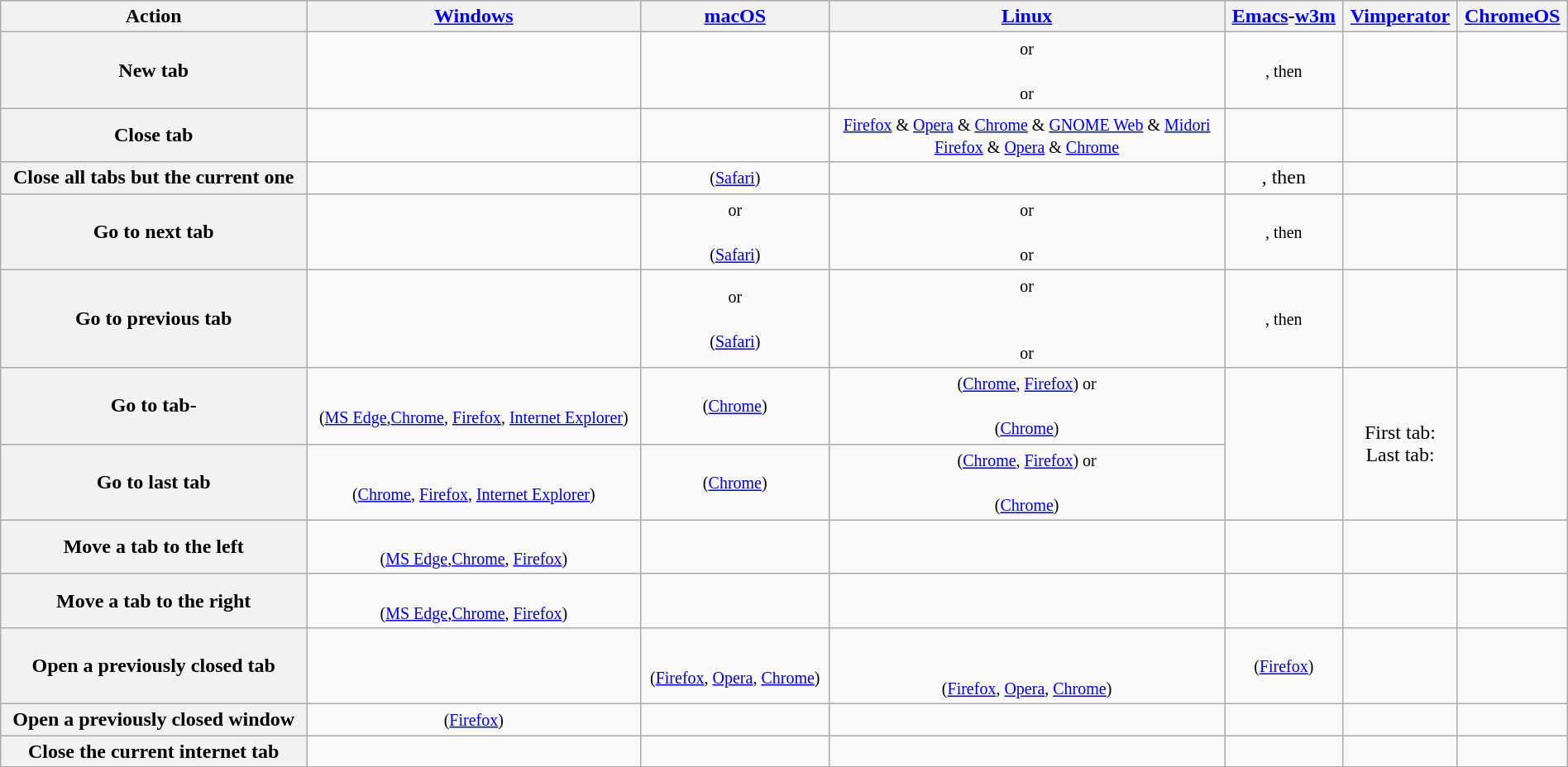<table class="wikitable" style="width: 100%; text-align: center;">
<tr>
<th scope="col">Action</th>
<th scope="col"><a href='#'>Windows</a></th>
<th scope="col"><a href='#'>macOS</a></th>
<th scope="col"><a href='#'>Linux</a></th>
<th scope="col"><a href='#'>Emacs</a>-<a href='#'>w3m</a></th>
<th scope="col"><a href='#'>Vimperator</a></th>
<th scope="col"><a href='#'>ChromeOS</a></th>
</tr>
<tr>
<th scope="row">New tab</th>
<td></td>
<td></td>
<td><small> or</small><br><br><small> or</small> <br>
</td>
<td><small>, then</small> </td>
<td></td>
<td></td>
</tr>
<tr>
<th scope="row">Close tab</th>
<td></td>
<td></td>
<td> <small><a href='#'>Firefox</a></small><small> & <a href='#'>Opera</a> & <a href='#'>Chrome</a> & <a href='#'>GNOME Web</a> & <a href='#'>Midori</a></small><br> <small><a href='#'>Firefox</a> & <a href='#'>Opera</a> & <a href='#'>Chrome</a></small></td>
<td></td>
<td></td>
<td></td>
</tr>
<tr>
<th scope="row">Close all tabs but the current one</th>
<td></td>
<td><small></small> <small>(<a href='#'>Safari</a>)</small></td>
<td></td>
<td>, then </td>
<td></td>
<td></td>
</tr>
<tr>
<th scope="row">Go to next tab</th>
<td></td>
<td> <small>or</small><br><br><small></small> <small>(<a href='#'>Safari</a>)</small></td>
<td> <small>or</small><br><br> <small>or</small><br>
</td>
<td><small>, then</small> </td>
<td></td>
<td></td>
</tr>
<tr>
<th scope="row">Go to previous tab</th>
<td><small></small></td>
<td><small> or</small><br><br><small> (<a href='#'>Safari</a>)</small></td>
<td> <small>or</small><br><br><small><br> or</small>
</td>
<td><small>, then</small> </td>
<td></td>
<td></td>
</tr>
<tr>
<th scope="row">Go to tab-</th>
<td> <small><br>(<a href='#'>MS Edge</a>,<a href='#'>Chrome</a>, <a href='#'>Firefox</a>, <a href='#'>Internet Explorer</a>)</small></td>
<td> <small>(<a href='#'>Chrome</a>)</small></td>
<td> <small>(<a href='#'>Chrome</a>, <a href='#'>Firefox</a>) or</small><br><br> <small>(<a href='#'>Chrome</a>)</small></td>
<td rowspan="2"></td>
<td rowspan="2">First tab: <br>Last tab: </td>
<td rowspan="2"></td>
</tr>
<tr>
<th scope="row">Go to last tab</th>
<td> <small><br>(<a href='#'>Chrome</a>, <a href='#'>Firefox</a>, <a href='#'>Internet Explorer</a>)</small></td>
<td> <small>(<a href='#'>Chrome</a>)</small></td>
<td> <small>(<a href='#'>Chrome</a>, <a href='#'>Firefox</a>) or</small><br><br> <small>(<a href='#'>Chrome</a>)</small></td>
</tr>
<tr>
<th scope="row">Move a tab to the left</th>
<td><small><br>(<a href='#'>MS Edge</a>,<a href='#'>Chrome</a>, <a href='#'>Firefox</a>)</small></td>
<td></td>
<td></td>
<td></td>
<td></td>
<td></td>
</tr>
<tr>
<th scope="row">Move a tab to the right</th>
<td><small><br>(<a href='#'>MS Edge</a>,<a href='#'>Chrome</a>, <a href='#'>Firefox</a>)</small></td>
<td></td>
<td></td>
<td></td>
<td></td>
<td></td>
</tr>
<tr>
<th scope="row">Open a previously closed tab</th>
<td><small></small></td>
<td><small></small><br> <small>(<a href='#'>Firefox</a>, <a href='#'>Opera</a>, <a href='#'>Chrome</a>)</small></td>
<td><small></small><br><br><small>(<a href='#'>Firefox</a>, <a href='#'>Opera</a>, <a href='#'>Chrome</a>)</small></td>
<td><small> (<a href='#'>Firefox</a>)</small></td>
<td></td>
<td></td>
</tr>
<tr>
<th scope="row">Open a previously closed window</th>
<td><small></small> <small>(<a href='#'>Firefox</a>)</small></td>
<td></td>
<td></td>
<td></td>
<td></td>
<td></td>
</tr>
<tr>
<th scope="row">Close the current internet tab</th>
<td></td>
<td></td>
<td></td>
<td></td>
<td></td>
<td></td>
</tr>
</table>
